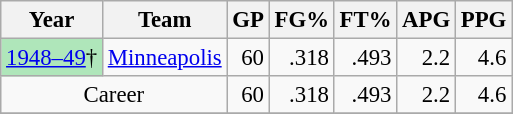<table class="wikitable sortable" style="font-size:95%; text-align:right;">
<tr>
<th>Year</th>
<th>Team</th>
<th>GP</th>
<th>FG%</th>
<th>FT%</th>
<th>APG</th>
<th>PPG</th>
</tr>
<tr>
<td style="text-align:left; background:#afe6ba;"><a href='#'>1948–49</a>†</td>
<td style="text-align:left;"><a href='#'>Minneapolis</a></td>
<td>60</td>
<td>.318</td>
<td>.493</td>
<td>2.2</td>
<td>4.6</td>
</tr>
<tr>
<td style="text-align:center;" colspan="2">Career</td>
<td>60</td>
<td>.318</td>
<td>.493</td>
<td>2.2</td>
<td>4.6</td>
</tr>
<tr>
</tr>
</table>
